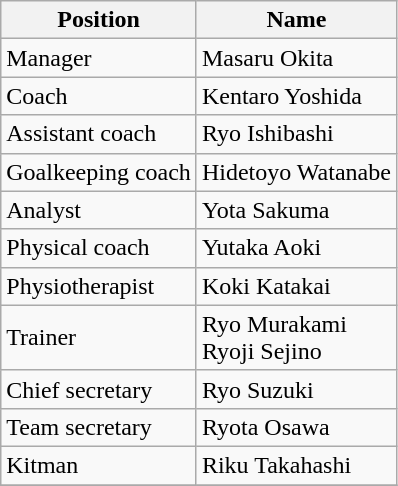<table class="wikitable">
<tr>
<th>Position</th>
<th>Name</th>
</tr>
<tr>
<td>Manager</td>
<td> Masaru Okita</td>
</tr>
<tr>
<td>Coach</td>
<td> Kentaro Yoshida</td>
</tr>
<tr>
<td>Assistant coach</td>
<td> Ryo Ishibashi</td>
</tr>
<tr>
<td>Goalkeeping coach</td>
<td> Hidetoyo Watanabe</td>
</tr>
<tr>
<td>Analyst</td>
<td> Yota Sakuma</td>
</tr>
<tr>
<td>Physical coach</td>
<td> Yutaka Aoki</td>
</tr>
<tr>
<td>Physiotherapist</td>
<td> Koki Katakai</td>
</tr>
<tr>
<td>Trainer</td>
<td> Ryo Murakami <br>  Ryoji Sejino</td>
</tr>
<tr>
<td>Chief secretary</td>
<td> Ryo Suzuki</td>
</tr>
<tr>
<td>Team secretary</td>
<td> Ryota Osawa</td>
</tr>
<tr>
<td>Kitman</td>
<td> Riku Takahashi</td>
</tr>
<tr>
</tr>
</table>
